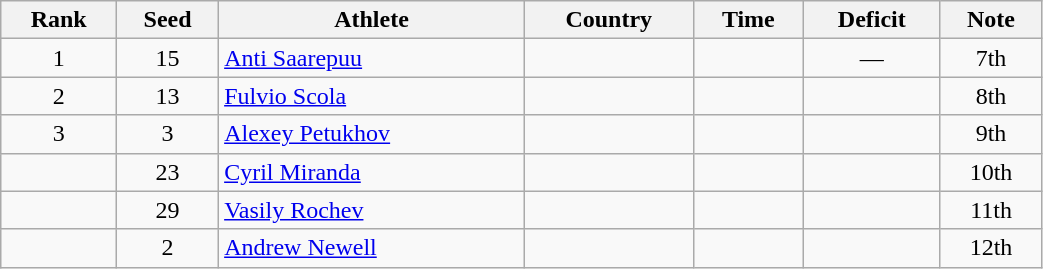<table class="wikitable sortable" style="text-align:center" width=55%>
<tr>
<th>Rank</th>
<th>Seed</th>
<th>Athlete</th>
<th>Country</th>
<th>Time</th>
<th>Deficit</th>
<th>Note</th>
</tr>
<tr>
<td>1</td>
<td>15</td>
<td align=left><a href='#'>Anti Saarepuu</a></td>
<td align=left></td>
<td></td>
<td>—</td>
<td>7th</td>
</tr>
<tr>
<td>2</td>
<td>13</td>
<td align=left><a href='#'>Fulvio Scola</a></td>
<td align=left></td>
<td></td>
<td></td>
<td>8th</td>
</tr>
<tr>
<td>3</td>
<td>3</td>
<td align=left><a href='#'>Alexey Petukhov</a></td>
<td align=left></td>
<td></td>
<td></td>
<td>9th</td>
</tr>
<tr>
<td></td>
<td>23</td>
<td align=left><a href='#'>Cyril Miranda</a></td>
<td align=left></td>
<td></td>
<td></td>
<td>10th</td>
</tr>
<tr>
<td></td>
<td>29</td>
<td align=left><a href='#'>Vasily Rochev</a></td>
<td align=left></td>
<td></td>
<td></td>
<td>11th</td>
</tr>
<tr>
<td></td>
<td>2</td>
<td align=left><a href='#'>Andrew Newell</a></td>
<td align=left></td>
<td></td>
<td></td>
<td>12th</td>
</tr>
</table>
